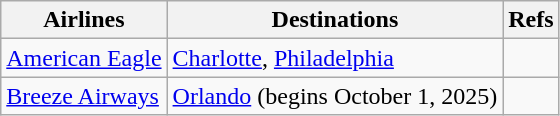<table class="wikitable">
<tr>
<th>Airlines</th>
<th>Destinations</th>
<th>Refs</th>
</tr>
<tr>
<td><a href='#'>American Eagle</a></td>
<td><a href='#'>Charlotte</a>, <a href='#'>Philadelphia</a></td>
<td></td>
</tr>
<tr>
<td><a href='#'>Breeze Airways</a></td>
<td><a href='#'>Orlando</a> (begins October 1, 2025)</td>
<td></td>
</tr>
</table>
